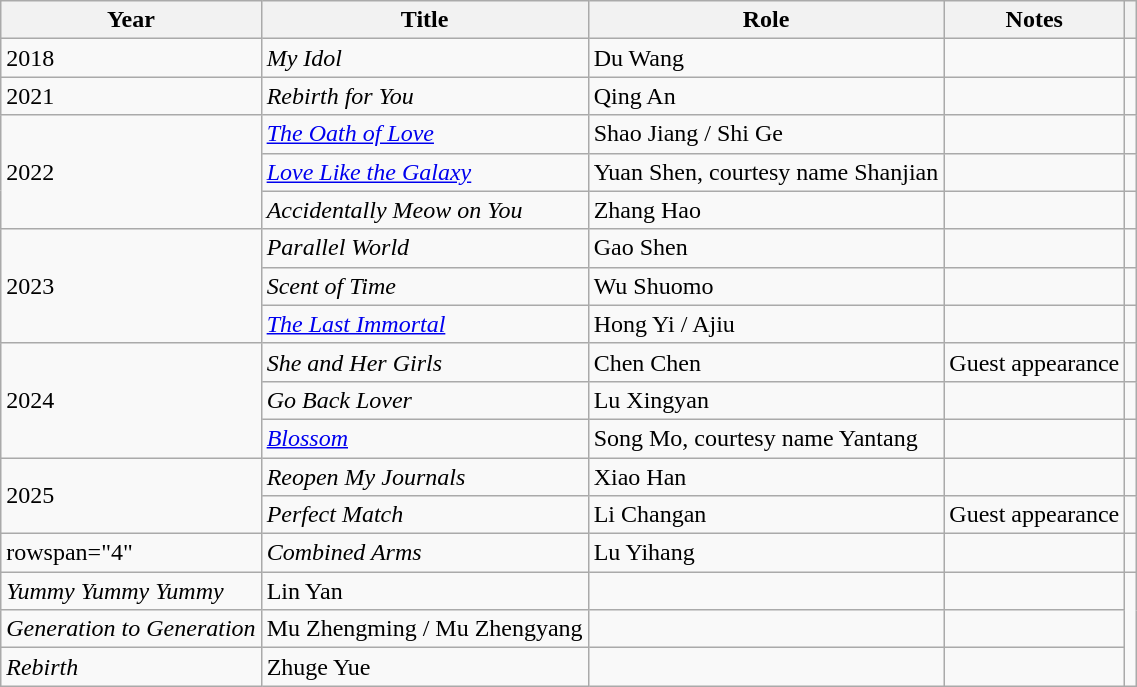<table class="wikitable sortable plainrowheaders">
<tr>
<th scope="col">Year</th>
<th scope="col">Title</th>
<th scope="col">Role</th>
<th scope="col">Notes</th>
<th scope="col" class="unsortable"></th>
</tr>
<tr>
<td>2018</td>
<td><em>My Idol</em></td>
<td>Du Wang</td>
<td></td>
<td></td>
</tr>
<tr>
<td>2021</td>
<td><em>Rebirth for You</em></td>
<td>Qing An</td>
<td></td>
<td></td>
</tr>
<tr>
<td rowspan="3">2022</td>
<td><em><a href='#'>The Oath of Love</a></em></td>
<td>Shao Jiang / Shi Ge</td>
<td></td>
<td></td>
</tr>
<tr>
<td><em><a href='#'>Love Like the Galaxy</a></em></td>
<td>Yuan Shen, courtesy name Shanjian</td>
<td></td>
<td></td>
</tr>
<tr>
<td><em>Accidentally Meow on You</em></td>
<td>Zhang Hao</td>
<td></td>
<td></td>
</tr>
<tr>
<td rowspan="3">2023</td>
<td><em>Parallel World</em></td>
<td>Gao Shen</td>
<td></td>
<td></td>
</tr>
<tr>
<td><em>Scent of Time</em></td>
<td>Wu Shuomo</td>
<td></td>
<td></td>
</tr>
<tr>
<td><em><a href='#'>The Last Immortal</a></em></td>
<td>Hong Yi / Ajiu</td>
<td></td>
<td></td>
</tr>
<tr>
<td rowspan="3">2024</td>
<td><em>She and Her Girls</em></td>
<td>Chen Chen</td>
<td>Guest appearance</td>
<td></td>
</tr>
<tr>
<td><em>Go Back Lover</em></td>
<td>Lu Xingyan</td>
<td></td>
<td></td>
</tr>
<tr>
<td><em><a href='#'>Blossom</a></em></td>
<td>Song Mo, courtesy name Yantang</td>
<td></td>
<td></td>
</tr>
<tr>
<td rowspan="2">2025</td>
<td><em>Reopen My Journals</em></td>
<td>Xiao Han</td>
<td></td>
<td></td>
</tr>
<tr>
<td><em>Perfect Match</em></td>
<td>Li Changan</td>
<td>Guest appearance</td>
<td></td>
</tr>
<tr>
<td>rowspan="4" </td>
<td><em>Combined Arms</em></td>
<td>Lu Yihang</td>
<td></td>
<td></td>
</tr>
<tr>
<td><em>Yummy Yummy Yummy</em></td>
<td>Lin Yan</td>
<td></td>
<td></td>
</tr>
<tr>
<td><em>Generation to Generation</em></td>
<td>Mu Zhengming / Mu Zhengyang</td>
<td></td>
<td></td>
</tr>
<tr>
<td><em>Rebirth</em></td>
<td>Zhuge Yue</td>
<td></td>
<td></td>
</tr>
</table>
